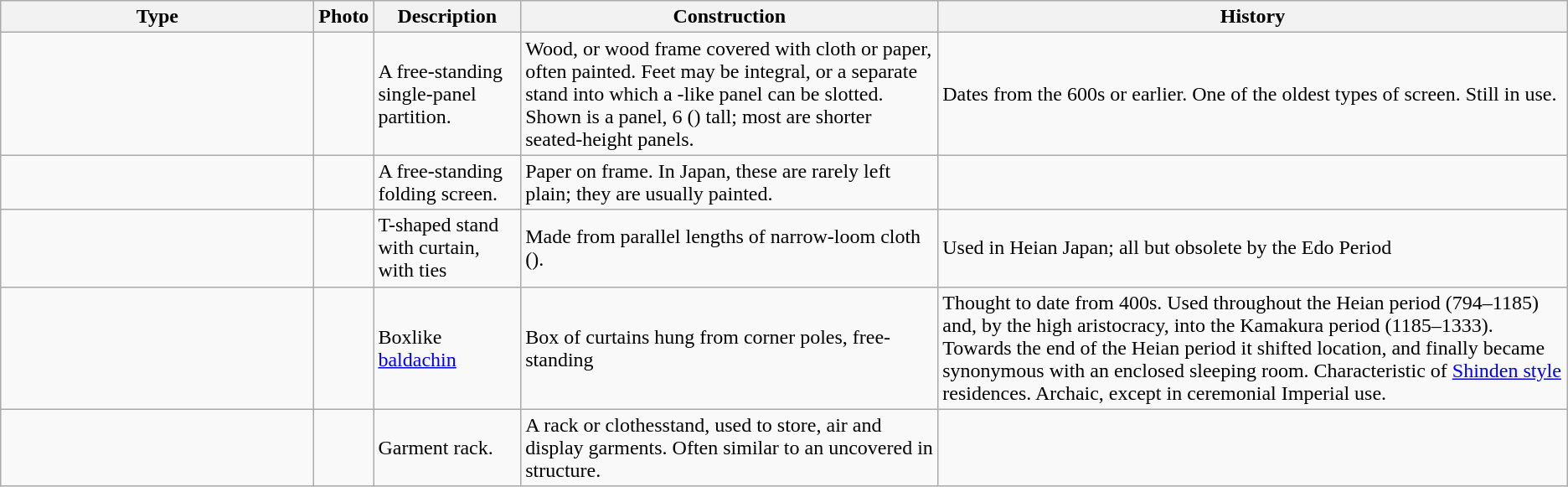<table class="wikitable sortable">
<tr>
<th width=20%>Type</th>
<th>Photo</th>
<th>Description</th>
<th>Construction</th>
<th>History</th>
</tr>
<tr>
<td></td>
<td></td>
<td>A free-standing single-panel partition.</td>
<td>Wood, or wood frame covered with cloth or paper, often painted. Feet may be integral, or a separate stand into which a -like panel can be slotted. Shown is a  panel, 6  () tall; most are shorter seated-height panels.</td>
<td>Dates from the 600s or earlier. One of the oldest types of screen. Still in use.</td>
</tr>
<tr>
<td></td>
<td></td>
<td>A free-standing folding screen.</td>
<td>Paper on frame. In Japan, these are rarely left plain; they are usually painted.</td>
<td></td>
</tr>
<tr>
<td></td>
<td></td>
<td>T-shaped stand with curtain, with ties</td>
<td>Made from parallel lengths of narrow-loom cloth ().</td>
<td>Used in Heian Japan; all but obsolete by the Edo Period</td>
</tr>
<tr>
<td></td>
<td></td>
<td>Boxlike <a href='#'>baldachin</a></td>
<td>Box of curtains hung from corner poles, free-standing</td>
<td>Thought to date from 400s. Used throughout the Heian period (794–1185) and, by the high aristocracy, into the Kamakura period (1185–1333). Towards the end of the Heian period it shifted location, and finally became synonymous with an enclosed sleeping room. Characteristic of <a href='#'>Shinden style</a> residences. Archaic, except in ceremonial Imperial use.</td>
</tr>
<tr>
<td></td>
<td></td>
<td>Garment rack.</td>
<td>A rack or clothesstand, used to store, air and display garments. Often similar to an uncovered  in structure.</td>
<td></td>
</tr>
</table>
